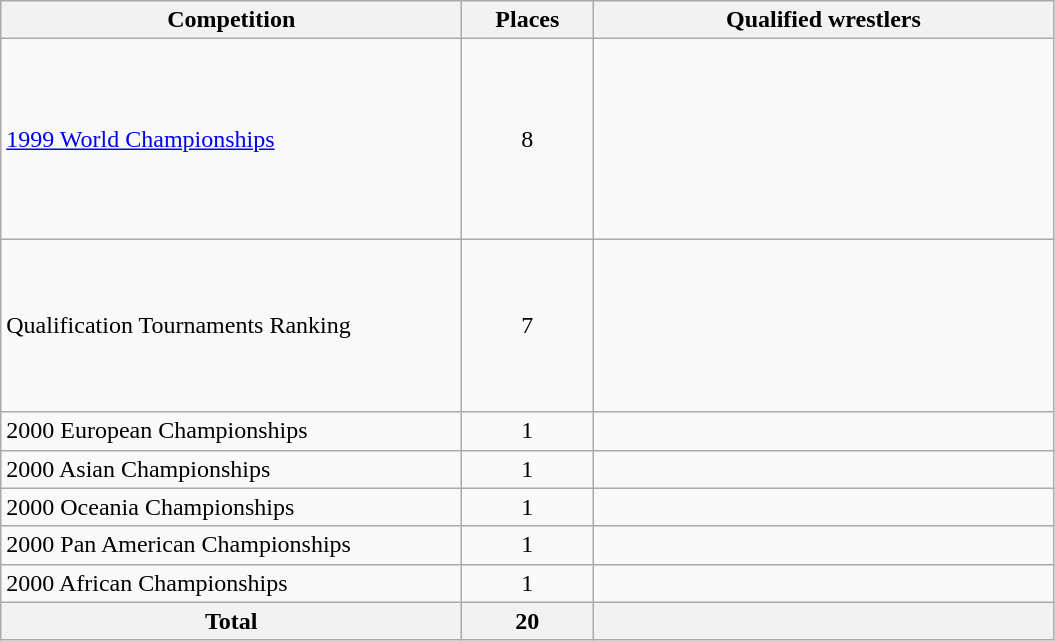<table class = "wikitable">
<tr>
<th width=300>Competition</th>
<th width=80>Places</th>
<th width=300>Qualified wrestlers</th>
</tr>
<tr>
<td><a href='#'>1999 World Championships</a></td>
<td align="center">8</td>
<td><br><br><br><br><br><br><br></td>
</tr>
<tr>
<td>Qualification Tournaments Ranking</td>
<td align="center">7</td>
<td><br><br><br><br><br><br></td>
</tr>
<tr>
<td>2000 European Championships</td>
<td align="center">1</td>
<td></td>
</tr>
<tr>
<td>2000 Asian Championships</td>
<td align="center">1</td>
<td></td>
</tr>
<tr>
<td>2000 Oceania Championships</td>
<td align="center">1</td>
<td></td>
</tr>
<tr>
<td>2000 Pan American Championships</td>
<td align="center">1</td>
<td></td>
</tr>
<tr>
<td>2000 African Championships</td>
<td align="center">1</td>
<td></td>
</tr>
<tr>
<th>Total</th>
<th>20</th>
<th></th>
</tr>
</table>
